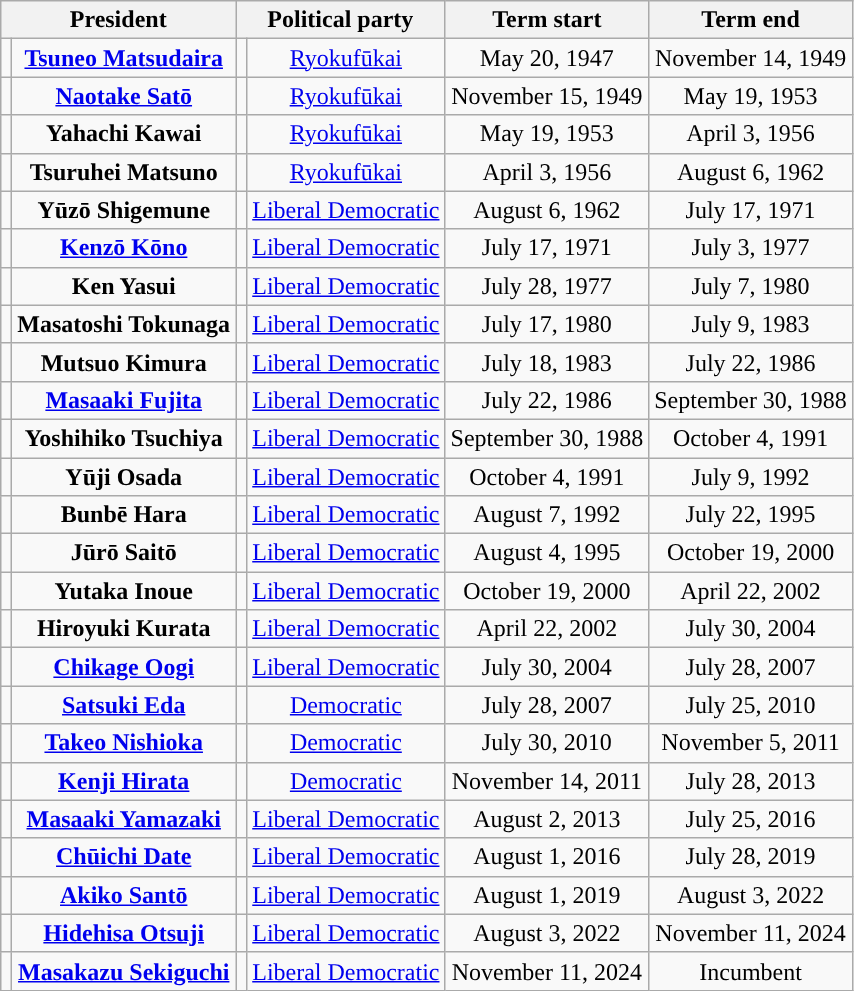<table class="wikitable" style="text-align:center; border:1px #AAAAFF solid">
<tr>
<th colspan="2" width="0" align="center">President</th>
<th colspan="2" width="0" align="center">Political party</th>
<th width="0" align="center">Term start</th>
<th>Term end</th>
</tr>
<tr>
<td></td>
<td><strong><a href='#'>Tsuneo Matsudaira</a></strong><br></td>
<td style="background:"></td>
<td><a href='#'>Ryokufūkai</a></td>
<td>May 20, 1947</td>
<td>November 14, 1949</td>
</tr>
<tr>
<td></td>
<td><strong><a href='#'>Naotake Satō</a></strong><br></td>
<td style="background:"></td>
<td><a href='#'>Ryokufūkai</a></td>
<td>November 15, 1949</td>
<td>May 19, 1953</td>
</tr>
<tr>
<td></td>
<td><strong>Yahachi Kawai</strong><br></td>
<td style="background:"></td>
<td><a href='#'>Ryokufūkai</a></td>
<td>May 19, 1953</td>
<td>April 3, 1956</td>
</tr>
<tr>
<td></td>
<td><strong>Tsuruhei Matsuno</strong><br></td>
<td style="background:"></td>
<td><a href='#'>Ryokufūkai</a></td>
<td>April 3, 1956</td>
<td>August 6, 1962</td>
</tr>
<tr>
<td></td>
<td><strong>Yūzō Shigemune</strong><br></td>
<td style="background:"></td>
<td><a href='#'>Liberal Democratic</a></td>
<td>August 6, 1962</td>
<td>July 17, 1971</td>
</tr>
<tr>
<td></td>
<td><strong><a href='#'>Kenzō Kōno</a></strong><br></td>
<td style="background:"></td>
<td><a href='#'>Liberal Democratic</a></td>
<td>July 17, 1971</td>
<td>July 3, 1977</td>
</tr>
<tr>
<td></td>
<td><strong>Ken Yasui</strong><br></td>
<td style="background:"></td>
<td><a href='#'>Liberal Democratic</a></td>
<td>July 28, 1977</td>
<td>July 7, 1980</td>
</tr>
<tr>
<td></td>
<td><strong>Masatoshi Tokunaga</strong><br></td>
<td style="background:"></td>
<td><a href='#'>Liberal Democratic</a></td>
<td>July 17, 1980</td>
<td>July 9, 1983</td>
</tr>
<tr>
<td></td>
<td><strong>Mutsuo Kimura</strong><br></td>
<td style="background:"></td>
<td><a href='#'>Liberal Democratic</a></td>
<td>July 18, 1983</td>
<td>July 22, 1986</td>
</tr>
<tr>
<td></td>
<td><strong><a href='#'>Masaaki Fujita</a></strong><br></td>
<td style="background:"></td>
<td><a href='#'>Liberal Democratic</a></td>
<td>July 22, 1986</td>
<td>September 30, 1988</td>
</tr>
<tr>
<td></td>
<td><strong>Yoshihiko Tsuchiya</strong><br></td>
<td style="background:"></td>
<td><a href='#'>Liberal Democratic</a></td>
<td>September 30, 1988</td>
<td>October 4, 1991</td>
</tr>
<tr>
<td></td>
<td><strong>Yūji Osada</strong><br></td>
<td style="background:"></td>
<td><a href='#'>Liberal Democratic</a></td>
<td>October 4, 1991</td>
<td>July 9, 1992</td>
</tr>
<tr>
<td></td>
<td><strong>Bunbē Hara</strong><br></td>
<td style="background:"></td>
<td><a href='#'>Liberal Democratic</a></td>
<td>August 7, 1992</td>
<td>July 22, 1995</td>
</tr>
<tr>
<td></td>
<td><strong>Jūrō Saitō</strong><br></td>
<td style="background:"></td>
<td><a href='#'>Liberal Democratic</a></td>
<td>August 4, 1995</td>
<td>October 19, 2000</td>
</tr>
<tr>
<td></td>
<td><strong>Yutaka Inoue</strong><br></td>
<td style="background:"></td>
<td><a href='#'>Liberal Democratic</a></td>
<td>October 19, 2000</td>
<td>April 22, 2002</td>
</tr>
<tr>
<td></td>
<td><strong>Hiroyuki Kurata</strong><br></td>
<td style="background:"></td>
<td><a href='#'>Liberal Democratic</a></td>
<td>April 22, 2002</td>
<td>July 30, 2004</td>
</tr>
<tr>
<td></td>
<td><strong><a href='#'>Chikage Oogi</a></strong><br></td>
<td style="background:"></td>
<td><a href='#'>Liberal Democratic</a></td>
<td>July 30, 2004</td>
<td>July 28, 2007</td>
</tr>
<tr>
<td></td>
<td><strong><a href='#'>Satsuki Eda</a></strong><br></td>
<td style="background:"></td>
<td><a href='#'>Democratic</a></td>
<td>July 28, 2007</td>
<td>July 25, 2010</td>
</tr>
<tr>
<td></td>
<td><strong><a href='#'>Takeo Nishioka</a></strong><br></td>
<td style="background:"></td>
<td><a href='#'>Democratic</a></td>
<td>July 30, 2010</td>
<td>November 5, 2011</td>
</tr>
<tr>
<td></td>
<td><strong><a href='#'>Kenji Hirata</a></strong><br></td>
<td style="background:"></td>
<td><a href='#'>Democratic</a></td>
<td>November 14, 2011</td>
<td>July 28, 2013</td>
</tr>
<tr>
<td></td>
<td><strong><a href='#'>Masaaki Yamazaki</a></strong><br></td>
<td style="background:"></td>
<td><a href='#'>Liberal Democratic</a></td>
<td>August 2, 2013</td>
<td>July 25, 2016</td>
</tr>
<tr>
<td></td>
<td><strong><a href='#'>Chūichi Date</a></strong><br></td>
<td style="background:"></td>
<td><a href='#'>Liberal Democratic</a></td>
<td>August 1, 2016</td>
<td>July 28, 2019</td>
</tr>
<tr>
<td></td>
<td><strong><a href='#'>Akiko Santō</a></strong><br></td>
<td style="background:"></td>
<td><a href='#'>Liberal Democratic</a></td>
<td>August 1, 2019</td>
<td>August 3, 2022</td>
</tr>
<tr>
<td></td>
<td><strong><a href='#'>Hidehisa Otsuji</a></strong><br></td>
<td style="background:"></td>
<td><a href='#'>Liberal Democratic</a></td>
<td>August 3, 2022</td>
<td>November 11, 2024</td>
</tr>
<tr>
<td></td>
<td><strong><a href='#'>Masakazu Sekiguchi</a></strong><br></td>
<td style="background:"></td>
<td><a href='#'>Liberal Democratic</a></td>
<td>November 11, 2024</td>
<td>Incumbent</td>
</tr>
</table>
